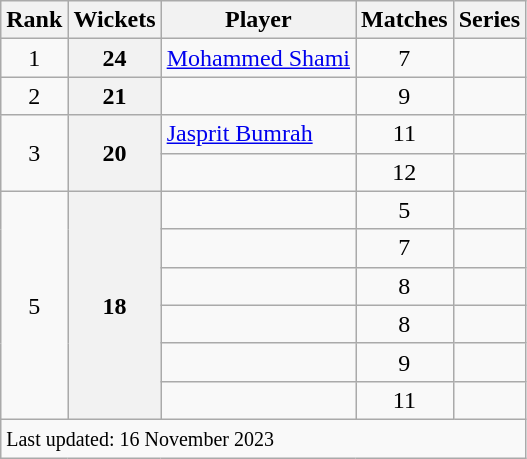<table class="wikitable sortable">
<tr>
<th scope=col>Rank</th>
<th scope=col>Wickets</th>
<th scope=col>Player</th>
<th scope=col>Matches</th>
<th scope=col>Series</th>
</tr>
<tr>
<td align=center>1</td>
<th scope=row style=text-align:center;>24</th>
<td><a href='#'>Mohammed Shami</a></td>
<td align=center>7</td>
<td></td>
</tr>
<tr>
<td align=center>2</td>
<th scope=row style=text-align:center;>21</th>
<td></td>
<td align=center>9</td>
<td></td>
</tr>
<tr>
<td align=center rowspan=2>3</td>
<th scope=row style=text-align:center; rowspan=2>20</th>
<td><a href='#'>Jasprit Bumrah</a></td>
<td align=center>11</td>
<td></td>
</tr>
<tr>
<td></td>
<td align=center>12</td>
<td></td>
</tr>
<tr>
<td align=center rowspan=6>5</td>
<th scope=row style=text-align:center; rowspan=6>18</th>
<td></td>
<td align=center>5</td>
<td></td>
</tr>
<tr>
<td></td>
<td align=center>7</td>
<td></td>
</tr>
<tr>
<td></td>
<td align=center>8</td>
<td></td>
</tr>
<tr>
<td></td>
<td align=center>8</td>
<td></td>
</tr>
<tr>
<td></td>
<td align=center>9</td>
<td></td>
</tr>
<tr>
<td></td>
<td align=center>11</td>
<td></td>
</tr>
<tr class=sortbottom>
<td colspan=5><small>Last updated: 16 November 2023</small></td>
</tr>
</table>
